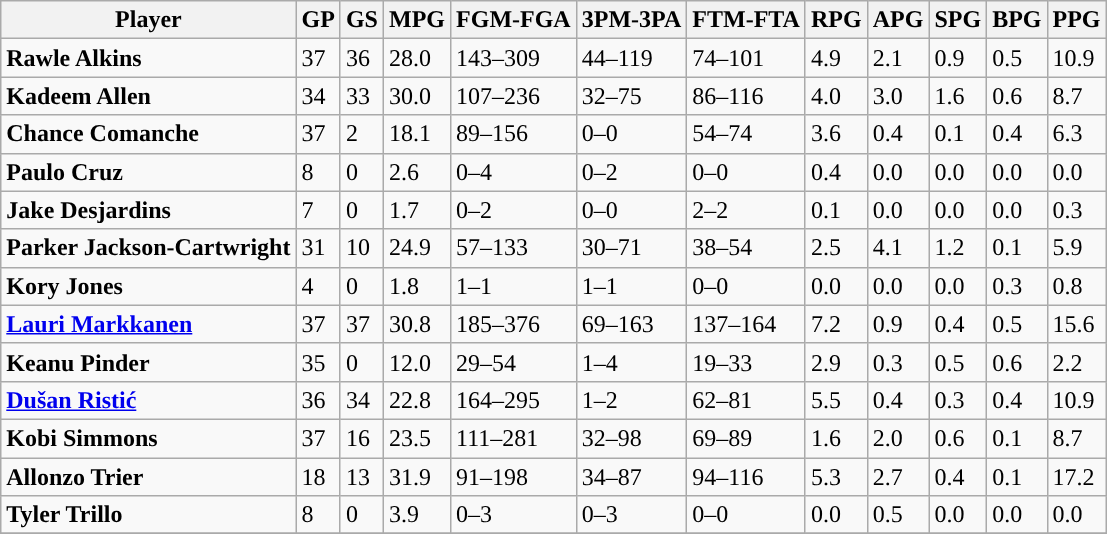<table class="wikitable sortable" style="font-size: 100%">
<tr>
<th style="background:#">Player</th>
<th style="background:#">GP</th>
<th style="background:#">GS</th>
<th style="background:#">MPG</th>
<th style="background:#">FGM-FGA</th>
<th style="background:#">3PM-3PA</th>
<th style="background:#">FTM-FTA</th>
<th style="background:#">RPG</th>
<th style="background:#">APG</th>
<th style="background:#">SPG</th>
<th style="background:#">BPG</th>
<th style="background:#">PPG</th>
</tr>
<tr bgcolor="">
<td data-sort-value="Alkins, Rawle"><strong>Rawle Alkins</strong></td>
<td>37</td>
<td>36</td>
<td>28.0</td>
<td>143–309</td>
<td>44–119</td>
<td>74–101</td>
<td>4.9</td>
<td>2.1</td>
<td>0.9</td>
<td>0.5</td>
<td>10.9</td>
</tr>
<tr bgcolor="">
<td data-sort-value="Allen, Kadeem"><strong>Kadeem Allen</strong></td>
<td>34</td>
<td>33</td>
<td>30.0</td>
<td>107–236</td>
<td>32–75</td>
<td>86–116</td>
<td>4.0</td>
<td>3.0</td>
<td>1.6</td>
<td>0.6</td>
<td>8.7</td>
</tr>
<tr bgcolor="">
<td data-sort-value="Comanche, Chance"><strong>Chance Comanche</strong></td>
<td>37</td>
<td>2</td>
<td>18.1</td>
<td>89–156</td>
<td>0–0</td>
<td>54–74</td>
<td>3.6</td>
<td>0.4</td>
<td>0.1</td>
<td>0.4</td>
<td>6.3</td>
</tr>
<tr bgcolor="">
<td data-sort-value="Cruz, Paulo"><strong>Paulo Cruz</strong></td>
<td>8</td>
<td>0</td>
<td>2.6</td>
<td>0–4</td>
<td>0–2</td>
<td>0–0</td>
<td>0.4</td>
<td>0.0</td>
<td>0.0</td>
<td>0.0</td>
<td>0.0</td>
</tr>
<tr bgcolor="">
<td data-sort-value="Desjardins, Jake"><strong>Jake Desjardins</strong></td>
<td>7</td>
<td>0</td>
<td>1.7</td>
<td>0–2</td>
<td>0–0</td>
<td>2–2</td>
<td>0.1</td>
<td>0.0</td>
<td>0.0</td>
<td>0.0</td>
<td>0.3</td>
</tr>
<tr bgcolor="">
<td data-sort-value="Jackson-Cartwright, Parker"><strong>Parker Jackson-Cartwright</strong></td>
<td>31</td>
<td>10</td>
<td>24.9</td>
<td>57–133</td>
<td>30–71</td>
<td>38–54</td>
<td>2.5</td>
<td>4.1</td>
<td>1.2</td>
<td>0.1</td>
<td>5.9</td>
</tr>
<tr bgcolor="">
<td data-sort-value="Jones, Kory"><strong>Kory Jones</strong></td>
<td>4</td>
<td>0</td>
<td>1.8</td>
<td>1–1</td>
<td>1–1</td>
<td>0–0</td>
<td>0.0</td>
<td>0.0</td>
<td>0.0</td>
<td>0.3</td>
<td>0.8</td>
</tr>
<tr bgcolor="">
<td data-sort-value="Markkanen, Lauri"><strong><a href='#'>Lauri Markkanen</a></strong></td>
<td>37</td>
<td>37</td>
<td>30.8</td>
<td>185–376</td>
<td>69–163</td>
<td>137–164</td>
<td>7.2</td>
<td>0.9</td>
<td>0.4</td>
<td>0.5</td>
<td>15.6</td>
</tr>
<tr bgcolor="">
<td data-sort-value="Pinder, Keanu"><strong>Keanu Pinder</strong></td>
<td>35</td>
<td>0</td>
<td>12.0</td>
<td>29–54</td>
<td>1–4</td>
<td>19–33</td>
<td>2.9</td>
<td>0.3</td>
<td>0.5</td>
<td>0.6</td>
<td>2.2</td>
</tr>
<tr bgcolor="">
<td data-sort-value="Ristić, Dušan"><strong><a href='#'>Dušan Ristić</a></strong></td>
<td>36</td>
<td>34</td>
<td>22.8</td>
<td>164–295</td>
<td>1–2</td>
<td>62–81</td>
<td>5.5</td>
<td>0.4</td>
<td>0.3</td>
<td>0.4</td>
<td>10.9</td>
</tr>
<tr bgcolor="">
<td data-sort-value="Simmons, Kobi"><strong>Kobi Simmons</strong></td>
<td>37</td>
<td>16</td>
<td>23.5</td>
<td>111–281</td>
<td>32–98</td>
<td>69–89</td>
<td>1.6</td>
<td>2.0</td>
<td>0.6</td>
<td>0.1</td>
<td>8.7</td>
</tr>
<tr bgcolor="">
<td data-sort-value="Trier, Allonzo"><strong>Allonzo Trier</strong></td>
<td>18</td>
<td>13</td>
<td>31.9</td>
<td>91–198</td>
<td>34–87</td>
<td>94–116</td>
<td>5.3</td>
<td>2.7</td>
<td>0.4</td>
<td>0.1</td>
<td>17.2</td>
</tr>
<tr bgcolor="">
<td data-sort-value="Trillo, Tyler"><strong>Tyler Trillo</strong></td>
<td>8</td>
<td>0</td>
<td>3.9</td>
<td>0–3</td>
<td>0–3</td>
<td>0–0</td>
<td>0.0</td>
<td>0.5</td>
<td>0.0</td>
<td>0.0</td>
<td>0.0</td>
</tr>
<tr bgcolor="">
</tr>
</table>
